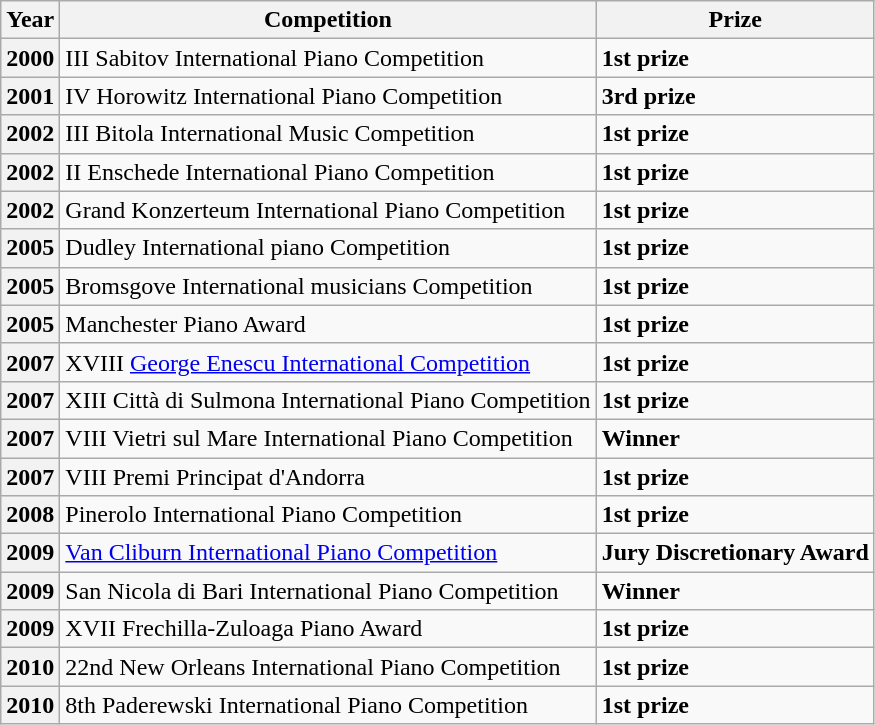<table class="wikitable">
<tr>
<th>Year</th>
<th>Competition</th>
<th>Prize</th>
</tr>
<tr>
<th>2000</th>
<td> III Sabitov International Piano Competition</td>
<td><strong>1st prize</strong></td>
</tr>
<tr>
<th>2001</th>
<td> IV Horowitz International Piano Competition</td>
<td><strong>3rd prize</strong></td>
</tr>
<tr>
<th>2002</th>
<td> III Bitola International Music Competition</td>
<td><strong>1st prize</strong></td>
</tr>
<tr>
<th>2002</th>
<td> II Enschede International Piano Competition</td>
<td><strong>1st prize</strong></td>
</tr>
<tr>
<th>2002</th>
<td> Grand Konzerteum International Piano Competition</td>
<td><strong> 1st prize</strong></td>
</tr>
<tr>
<th>2005</th>
<td> Dudley International piano Competition</td>
<td><strong> 1st prize</strong></td>
</tr>
<tr>
<th>2005</th>
<td> Bromsgove International musicians Competition</td>
<td><strong> 1st prize</strong></td>
</tr>
<tr>
<th>2005</th>
<td> Manchester Piano Award</td>
<td><strong> 1st prize</strong></td>
</tr>
<tr>
<th>2007</th>
<td> XVIII <a href='#'>George Enescu International Competition</a></td>
<td><strong>1st prize</strong></td>
</tr>
<tr>
<th>2007</th>
<td> XIII Città di Sulmona International Piano Competition</td>
<td><strong>1st prize</strong></td>
</tr>
<tr>
<th>2007</th>
<td> VIII Vietri sul Mare International Piano Competition</td>
<td><strong>Winner</strong></td>
</tr>
<tr>
<th>2007</th>
<td> VIII Premi Principat d'Andorra</td>
<td><strong> 1st prize </strong></td>
</tr>
<tr>
<th>2008</th>
<td> Pinerolo International Piano Competition</td>
<td><strong>1st prize</strong></td>
</tr>
<tr>
<th>2009</th>
<td> <a href='#'>Van Cliburn International Piano Competition</a></td>
<td><strong> Jury Discretionary Award</strong></td>
</tr>
<tr>
<th>2009</th>
<td> San Nicola di Bari International Piano Competition</td>
<td><strong> Winner</strong></td>
</tr>
<tr>
<th>2009</th>
<td> XVII Frechilla-Zuloaga Piano Award</td>
<td><strong>1st prize</strong></td>
</tr>
<tr>
<th>2010</th>
<td> 22nd New Orleans International Piano Competition</td>
<td><strong>1st prize</strong></td>
</tr>
<tr>
<th>2010</th>
<td> 8th Paderewski International Piano Competition</td>
<td><strong>1st prize</strong></td>
</tr>
</table>
